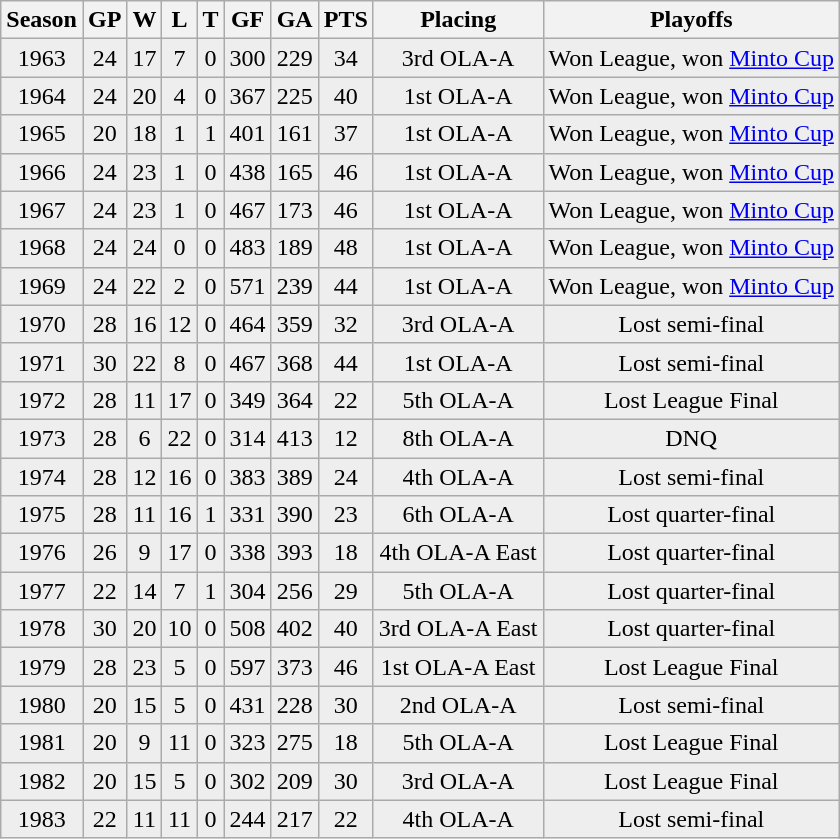<table class="wikitable" style="text-align:center">
<tr>
<th>Season</th>
<th>GP</th>
<th>W</th>
<th>L</th>
<th>T</th>
<th>GF</th>
<th>GA</th>
<th>PTS</th>
<th>Placing</th>
<th>Playoffs</th>
</tr>
<tr bgcolor="#eeeeee">
<td>1963</td>
<td>24</td>
<td>17</td>
<td>7</td>
<td>0</td>
<td>300</td>
<td>229</td>
<td>34</td>
<td>3rd OLA-A</td>
<td>Won League, won <a href='#'>Minto Cup</a></td>
</tr>
<tr bgcolor="#eeeeee">
<td>1964</td>
<td>24</td>
<td>20</td>
<td>4</td>
<td>0</td>
<td>367</td>
<td>225</td>
<td>40</td>
<td>1st OLA-A</td>
<td>Won League, won <a href='#'>Minto Cup</a></td>
</tr>
<tr bgcolor="#eeeeee">
<td>1965</td>
<td>20</td>
<td>18</td>
<td>1</td>
<td>1</td>
<td>401</td>
<td>161</td>
<td>37</td>
<td>1st OLA-A</td>
<td>Won League, won <a href='#'>Minto Cup</a></td>
</tr>
<tr bgcolor="#eeeeee">
<td>1966</td>
<td>24</td>
<td>23</td>
<td>1</td>
<td>0</td>
<td>438</td>
<td>165</td>
<td>46</td>
<td>1st OLA-A</td>
<td>Won League, won <a href='#'>Minto Cup</a></td>
</tr>
<tr bgcolor="#eeeeee">
<td>1967</td>
<td>24</td>
<td>23</td>
<td>1</td>
<td>0</td>
<td>467</td>
<td>173</td>
<td>46</td>
<td>1st OLA-A</td>
<td>Won League, won <a href='#'>Minto Cup</a></td>
</tr>
<tr bgcolor="#eeeeee">
<td>1968</td>
<td>24</td>
<td>24</td>
<td>0</td>
<td>0</td>
<td>483</td>
<td>189</td>
<td>48</td>
<td>1st OLA-A</td>
<td>Won League, won <a href='#'>Minto Cup</a></td>
</tr>
<tr bgcolor="#eeeeee">
<td>1969</td>
<td>24</td>
<td>22</td>
<td>2</td>
<td>0</td>
<td>571</td>
<td>239</td>
<td>44</td>
<td>1st OLA-A</td>
<td>Won League, won <a href='#'>Minto Cup</a></td>
</tr>
<tr bgcolor="#eeeeee">
<td>1970</td>
<td>28</td>
<td>16</td>
<td>12</td>
<td>0</td>
<td>464</td>
<td>359</td>
<td>32</td>
<td>3rd OLA-A</td>
<td>Lost semi-final</td>
</tr>
<tr bgcolor="#eeeeee">
<td>1971</td>
<td>30</td>
<td>22</td>
<td>8</td>
<td>0</td>
<td>467</td>
<td>368</td>
<td>44</td>
<td>1st OLA-A</td>
<td>Lost semi-final</td>
</tr>
<tr bgcolor="#eeeeee">
<td>1972</td>
<td>28</td>
<td>11</td>
<td>17</td>
<td>0</td>
<td>349</td>
<td>364</td>
<td>22</td>
<td>5th OLA-A</td>
<td>Lost League Final</td>
</tr>
<tr bgcolor="#eeeeee">
<td>1973</td>
<td>28</td>
<td>6</td>
<td>22</td>
<td>0</td>
<td>314</td>
<td>413</td>
<td>12</td>
<td>8th OLA-A</td>
<td>DNQ</td>
</tr>
<tr bgcolor="#eeeeee">
<td>1974</td>
<td>28</td>
<td>12</td>
<td>16</td>
<td>0</td>
<td>383</td>
<td>389</td>
<td>24</td>
<td>4th OLA-A</td>
<td>Lost semi-final</td>
</tr>
<tr bgcolor="#eeeeee">
<td>1975</td>
<td>28</td>
<td>11</td>
<td>16</td>
<td>1</td>
<td>331</td>
<td>390</td>
<td>23</td>
<td>6th OLA-A</td>
<td>Lost quarter-final</td>
</tr>
<tr bgcolor="#eeeeee">
<td>1976</td>
<td>26</td>
<td>9</td>
<td>17</td>
<td>0</td>
<td>338</td>
<td>393</td>
<td>18</td>
<td>4th OLA-A East</td>
<td>Lost quarter-final</td>
</tr>
<tr bgcolor="#eeeeee">
<td>1977</td>
<td>22</td>
<td>14</td>
<td>7</td>
<td>1</td>
<td>304</td>
<td>256</td>
<td>29</td>
<td>5th OLA-A</td>
<td>Lost quarter-final</td>
</tr>
<tr bgcolor="#eeeeee">
<td>1978</td>
<td>30</td>
<td>20</td>
<td>10</td>
<td>0</td>
<td>508</td>
<td>402</td>
<td>40</td>
<td>3rd OLA-A East</td>
<td>Lost quarter-final</td>
</tr>
<tr bgcolor="#eeeeee">
<td>1979</td>
<td>28</td>
<td>23</td>
<td>5</td>
<td>0</td>
<td>597</td>
<td>373</td>
<td>46</td>
<td>1st OLA-A East</td>
<td>Lost League Final</td>
</tr>
<tr bgcolor="#eeeeee">
<td>1980</td>
<td>20</td>
<td>15</td>
<td>5</td>
<td>0</td>
<td>431</td>
<td>228</td>
<td>30</td>
<td>2nd OLA-A</td>
<td>Lost semi-final</td>
</tr>
<tr bgcolor="#eeeeee">
<td>1981</td>
<td>20</td>
<td>9</td>
<td>11</td>
<td>0</td>
<td>323</td>
<td>275</td>
<td>18</td>
<td>5th OLA-A</td>
<td>Lost League Final</td>
</tr>
<tr bgcolor="#eeeeee">
<td>1982</td>
<td>20</td>
<td>15</td>
<td>5</td>
<td>0</td>
<td>302</td>
<td>209</td>
<td>30</td>
<td>3rd OLA-A</td>
<td>Lost League Final</td>
</tr>
<tr bgcolor="#eeeeee">
<td>1983</td>
<td>22</td>
<td>11</td>
<td>11</td>
<td>0</td>
<td>244</td>
<td>217</td>
<td>22</td>
<td>4th OLA-A</td>
<td>Lost semi-final</td>
</tr>
</table>
